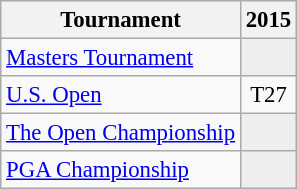<table class="wikitable" style="font-size:95%;text-align:center;">
<tr>
<th>Tournament</th>
<th>2015</th>
</tr>
<tr>
<td align=left><a href='#'>Masters Tournament</a></td>
<td style="background:#eeeeee;"></td>
</tr>
<tr>
<td align=left><a href='#'>U.S. Open</a></td>
<td>T27</td>
</tr>
<tr>
<td align=left><a href='#'>The Open Championship</a></td>
<td style="background:#eeeeee;"></td>
</tr>
<tr>
<td align=left><a href='#'>PGA Championship</a></td>
<td style="background:#eeeeee;"></td>
</tr>
</table>
